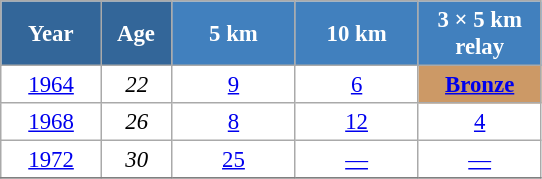<table class="wikitable" style="font-size:95%; text-align:center; border:grey solid 1px; border-collapse:collapse; background:#ffffff;">
<tr>
<th style="background-color:#369; color:white; width:60px;"> Year </th>
<th style="background-color:#369; color:white; width:40px;"> Age </th>
<th style="background-color:#4180be; color:white; width:75px;"> 5 km </th>
<th style="background-color:#4180be; color:white; width:75px;"> 10 km </th>
<th style="background-color:#4180be; color:white; width:75px;"> 3 × 5 km <br> relay </th>
</tr>
<tr>
<td><a href='#'>1964</a></td>
<td><em>22</em></td>
<td><a href='#'>9</a></td>
<td><a href='#'>6</a></td>
<td bgcolor="cc9966"><a href='#'><strong>Bronze</strong></a></td>
</tr>
<tr>
<td><a href='#'>1968</a></td>
<td><em>26</em></td>
<td><a href='#'>8</a></td>
<td><a href='#'>12</a></td>
<td><a href='#'>4</a></td>
</tr>
<tr>
<td><a href='#'>1972</a></td>
<td><em>30</em></td>
<td><a href='#'>25</a></td>
<td><a href='#'>—</a></td>
<td><a href='#'>—</a></td>
</tr>
<tr>
</tr>
</table>
